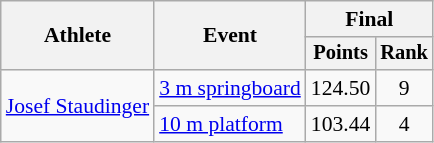<table class="wikitable" style="font-size:90%;">
<tr>
<th rowspan=2>Athlete</th>
<th rowspan=2>Event</th>
<th colspan=2>Final</th>
</tr>
<tr style="font-size:95%">
<th>Points</th>
<th>Rank</th>
</tr>
<tr align=center>
<td align=left rowspan=2><a href='#'>Josef Staudinger</a></td>
<td align=left><a href='#'>3 m springboard</a></td>
<td>124.50</td>
<td>9</td>
</tr>
<tr align=center>
<td align=left><a href='#'>10 m platform</a></td>
<td>103.44</td>
<td>4</td>
</tr>
</table>
